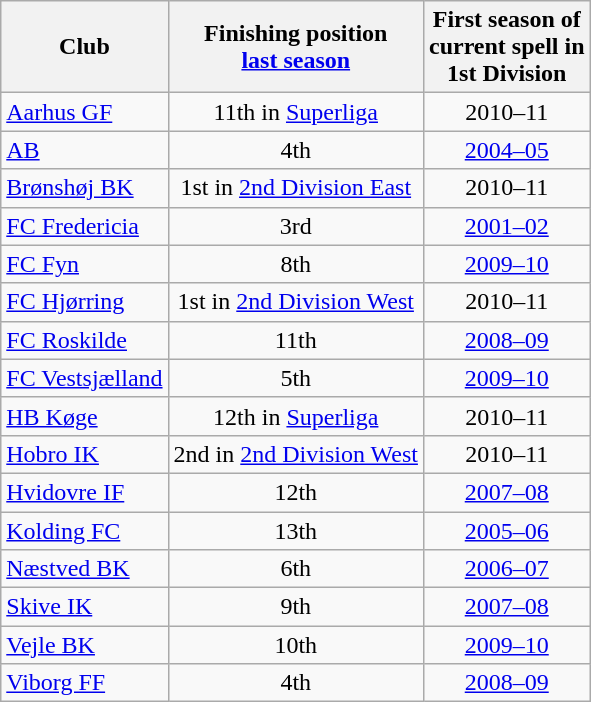<table class="wikitable" style="text-align:center;">
<tr>
<th>Club<br></th>
<th>Finishing position<br><a href='#'>last season</a></th>
<th>First season of<br>current spell in<br>1st Division</th>
</tr>
<tr>
<td style="text-align:left;"><a href='#'>Aarhus GF</a></td>
<td>11th in <a href='#'>Superliga</a></td>
<td>2010–11</td>
</tr>
<tr>
<td style="text-align:left;"><a href='#'>AB</a></td>
<td>4th</td>
<td><a href='#'>2004–05</a></td>
</tr>
<tr>
<td style="text-align:left;"><a href='#'>Brønshøj BK</a></td>
<td>1st in <a href='#'>2nd Division East</a></td>
<td>2010–11</td>
</tr>
<tr>
<td style="text-align:left;"><a href='#'>FC Fredericia</a></td>
<td>3rd</td>
<td><a href='#'>2001–02</a></td>
</tr>
<tr>
<td style="text-align:left;"><a href='#'>FC Fyn</a></td>
<td>8th</td>
<td><a href='#'>2009–10</a></td>
</tr>
<tr>
<td style="text-align:left;"><a href='#'>FC Hjørring</a></td>
<td>1st in <a href='#'>2nd Division West</a></td>
<td>2010–11</td>
</tr>
<tr>
<td style="text-align:left;"><a href='#'>FC Roskilde</a></td>
<td>11th</td>
<td><a href='#'>2008–09</a></td>
</tr>
<tr>
<td style="text-align:left;"><a href='#'>FC Vestsjælland</a></td>
<td>5th</td>
<td><a href='#'>2009–10</a></td>
</tr>
<tr>
<td style="text-align:left;"><a href='#'>HB Køge</a></td>
<td>12th in <a href='#'>Superliga</a></td>
<td>2010–11</td>
</tr>
<tr>
<td style="text-align:left;"><a href='#'>Hobro IK</a></td>
<td>2nd in <a href='#'>2nd Division West</a></td>
<td>2010–11</td>
</tr>
<tr>
<td style="text-align:left;"><a href='#'>Hvidovre IF</a></td>
<td>12th</td>
<td><a href='#'>2007–08</a></td>
</tr>
<tr>
<td style="text-align:left;"><a href='#'>Kolding FC</a></td>
<td>13th</td>
<td><a href='#'>2005–06</a></td>
</tr>
<tr>
<td style="text-align:left;"><a href='#'>Næstved BK</a></td>
<td>6th</td>
<td><a href='#'>2006–07</a></td>
</tr>
<tr>
<td style="text-align:left;"><a href='#'>Skive IK</a></td>
<td>9th</td>
<td><a href='#'>2007–08</a></td>
</tr>
<tr>
<td style="text-align:left;"><a href='#'>Vejle BK</a></td>
<td>10th</td>
<td><a href='#'>2009–10</a></td>
</tr>
<tr>
<td style="text-align:left;"><a href='#'>Viborg FF</a></td>
<td>4th</td>
<td><a href='#'>2008–09</a></td>
</tr>
</table>
